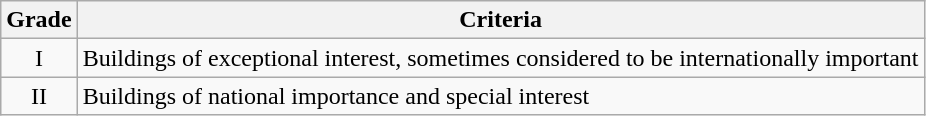<table class="wikitable">
<tr>
<th>Grade</th>
<th>Criteria</th>
</tr>
<tr>
<td align="center" >I</td>
<td>Buildings of exceptional interest, sometimes considered to be internationally important</td>
</tr>
<tr>
<td align="center" >II</td>
<td>Buildings of national importance and special interest</td>
</tr>
</table>
